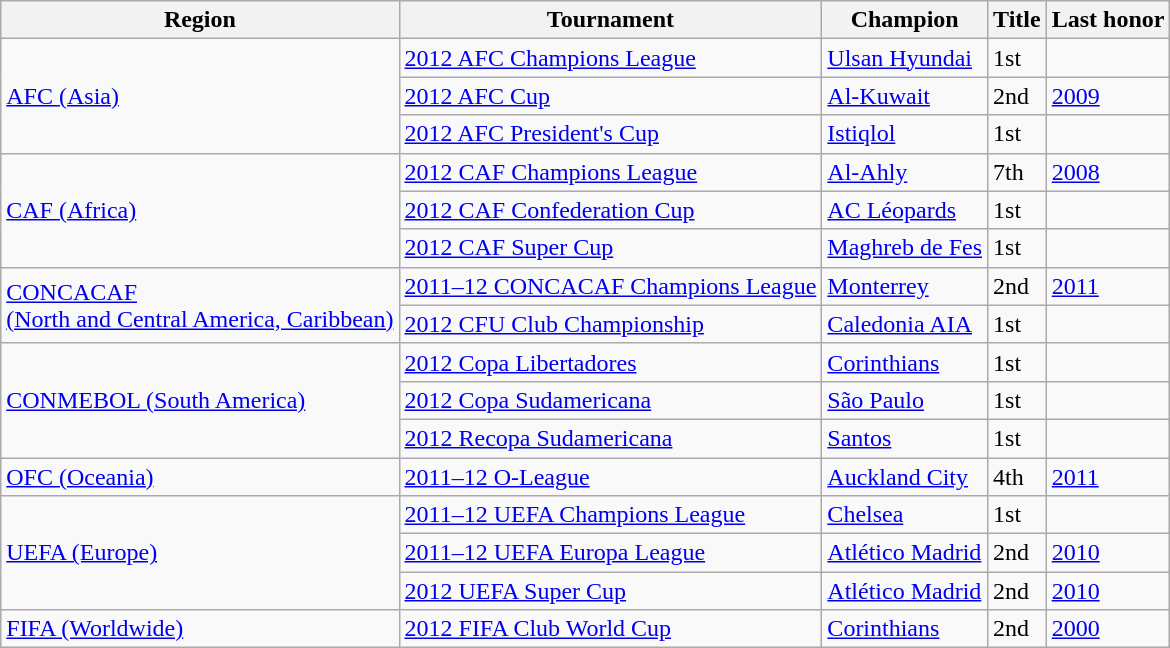<table class="wikitable">
<tr>
<th>Region</th>
<th>Tournament</th>
<th>Champion</th>
<th>Title</th>
<th>Last honor</th>
</tr>
<tr>
<td rowspan=3><a href='#'>AFC (Asia)</a></td>
<td><a href='#'>2012 AFC Champions League</a></td>
<td> <a href='#'>Ulsan Hyundai</a></td>
<td>1st</td>
<td></td>
</tr>
<tr>
<td><a href='#'>2012 AFC Cup</a></td>
<td> <a href='#'>Al-Kuwait</a></td>
<td>2nd</td>
<td><a href='#'>2009</a></td>
</tr>
<tr>
<td><a href='#'>2012 AFC President's Cup</a></td>
<td> <a href='#'>Istiqlol</a></td>
<td>1st</td>
<td></td>
</tr>
<tr>
<td rowspan=3><a href='#'>CAF (Africa)</a></td>
<td><a href='#'>2012 CAF Champions League</a></td>
<td> <a href='#'>Al-Ahly</a></td>
<td>7th</td>
<td><a href='#'>2008</a></td>
</tr>
<tr>
<td><a href='#'>2012 CAF Confederation Cup</a></td>
<td> <a href='#'>AC Léopards</a></td>
<td>1st</td>
<td></td>
</tr>
<tr>
<td><a href='#'>2012 CAF Super Cup</a></td>
<td> <a href='#'>Maghreb de Fes</a></td>
<td>1st</td>
<td></td>
</tr>
<tr>
<td rowspan=2><a href='#'>CONCACAF<br>(North and Central America, Caribbean)</a></td>
<td><a href='#'>2011–12 CONCACAF Champions League</a></td>
<td> <a href='#'>Monterrey</a></td>
<td>2nd</td>
<td><a href='#'>2011</a></td>
</tr>
<tr>
<td><a href='#'>2012 CFU Club Championship</a></td>
<td> <a href='#'>Caledonia AIA</a></td>
<td>1st</td>
<td></td>
</tr>
<tr>
<td rowspan=3><a href='#'>CONMEBOL (South America)</a></td>
<td><a href='#'>2012 Copa Libertadores</a></td>
<td> <a href='#'>Corinthians</a></td>
<td>1st</td>
<td></td>
</tr>
<tr>
<td><a href='#'>2012 Copa Sudamericana</a></td>
<td> <a href='#'>São Paulo</a></td>
<td>1st</td>
<td></td>
</tr>
<tr>
<td><a href='#'>2012 Recopa Sudamericana</a></td>
<td> <a href='#'>Santos</a></td>
<td>1st</td>
<td></td>
</tr>
<tr>
<td><a href='#'>OFC (Oceania)</a></td>
<td><a href='#'>2011–12 O-League</a></td>
<td> <a href='#'>Auckland City</a></td>
<td>4th</td>
<td><a href='#'>2011</a></td>
</tr>
<tr>
<td rowspan=3><a href='#'>UEFA (Europe)</a></td>
<td><a href='#'>2011–12 UEFA Champions League</a></td>
<td> <a href='#'>Chelsea</a></td>
<td>1st</td>
<td></td>
</tr>
<tr>
<td><a href='#'>2011–12 UEFA Europa League</a></td>
<td> <a href='#'>Atlético Madrid</a></td>
<td>2nd</td>
<td><a href='#'>2010</a></td>
</tr>
<tr>
<td><a href='#'>2012 UEFA Super Cup</a></td>
<td> <a href='#'>Atlético Madrid</a></td>
<td>2nd</td>
<td><a href='#'>2010</a></td>
</tr>
<tr>
<td><a href='#'>FIFA (Worldwide)</a></td>
<td><a href='#'>2012 FIFA Club World Cup</a></td>
<td> <a href='#'>Corinthians</a></td>
<td>2nd</td>
<td><a href='#'>2000</a></td>
</tr>
</table>
